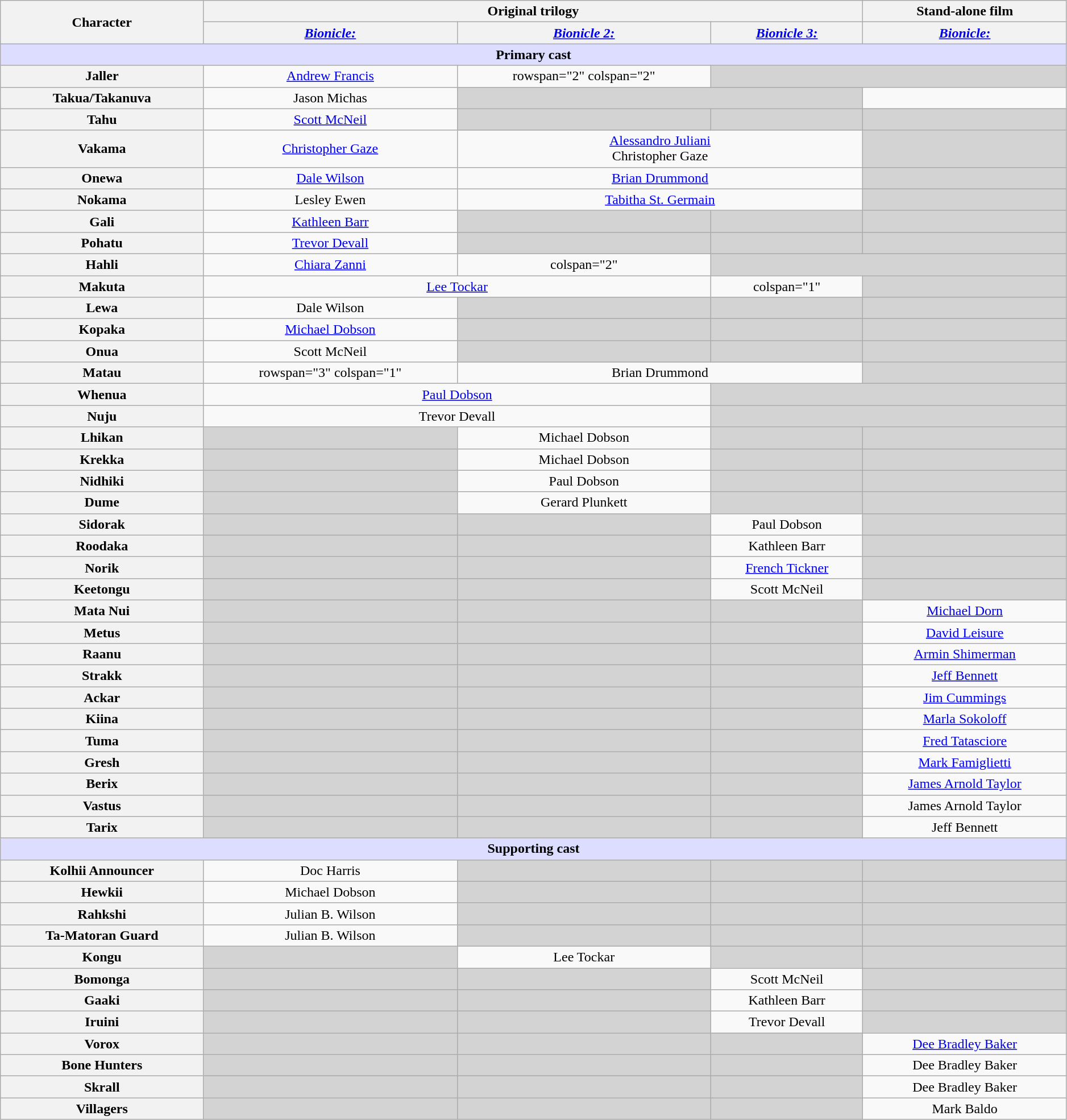<table class="wikitable" style="text-align:center; width:99%;">
<tr>
<th rowspan="2">Character</th>
<th colspan="3">Original trilogy</th>
<th>Stand-alone film</th>
</tr>
<tr>
<th><em><a href='#'>Bionicle:<br></a></em></th>
<th><em><a href='#'>Bionicle 2:<br></a></em></th>
<th><em><a href='#'>Bionicle 3:<br></a></em></th>
<th><em><a href='#'>Bionicle:<br></a></em></th>
</tr>
<tr>
<th colspan="5" style="background-color:#ddf;">Primary cast</th>
</tr>
<tr>
<th rowspan="1">Jaller</th>
<td><a href='#'>Andrew Francis</a></td>
<td>rowspan="2" colspan="2" </td>
<td rowspan="1" colspan="2" style="background-color:lightgrey;"></td>
</tr>
<tr>
<th colspan="1">Takua/Takanuva</th>
<td>Jason Michas</td>
<td rowspan="1" colspan="2" style="background-color:lightgrey;"></td>
</tr>
<tr>
<th colspan="1">Tahu</th>
<td><a href='#'>Scott McNeil</a></td>
<td rowspan="1" colspan="1" style="background-color:lightgrey;"></td>
<td rowspan="1" colspan="1" style="background-color:lightgrey;"></td>
<td rowspan="1" colspan="2" style="background-color:lightgrey;"></td>
</tr>
<tr>
<th rowspan="1">Vakama</th>
<td><a href='#'>Christopher Gaze</a></td>
<td rowspan="1" colspan="2"><a href='#'>Alessandro Juliani</a><br>Christopher Gaze</td>
<td rowspan="1" colspan="2" style="background-color:lightgrey;"></td>
</tr>
<tr>
<th rowspan="1">Onewa</th>
<td><a href='#'>Dale Wilson</a></td>
<td rowspan="1" colspan="2"><a href='#'>Brian Drummond</a></td>
<td rowspan="1" colspan="2" style="background-color:lightgrey;"></td>
</tr>
<tr>
<th rowspan="1">Nokama</th>
<td>Lesley Ewen</td>
<td rowspan="1" colspan="2"><a href='#'>Tabitha St. Germain</a></td>
<td rowspan="1" colspan="2" style="background-color:lightgrey;"></td>
</tr>
<tr>
<th rowspan="1">Gali</th>
<td><a href='#'>Kathleen Barr</a></td>
<td rowspan="1" colspan="1" style="background-color:lightgrey;"></td>
<td rowspan="1" colspan="1" style="background-color:lightgrey;"></td>
<td rowspan="1" colspan="2" style="background-color:lightgrey;"></td>
</tr>
<tr>
<th rowspan="1">Pohatu</th>
<td><a href='#'>Trevor Devall</a></td>
<td rowspan="1" colspan="1" style="background-color:lightgrey;"></td>
<td rowspan="1" colspan="1" style="background-color:lightgrey;"></td>
<td rowspan="1" colspan="2" style="background-color:lightgrey;"></td>
</tr>
<tr>
<th rowspan="1">Hahli</th>
<td><a href='#'>Chiara Zanni</a></td>
<td>colspan="2" </td>
<td rowspan="1" colspan="2" style="background-color:lightgrey;"></td>
</tr>
<tr>
<th rowspan="1">Makuta</th>
<td colspan="2"><a href='#'>Lee Tockar</a></td>
<td>colspan="1" </td>
<td rowspan="1" colspan="2" style="background-color:lightgrey;"></td>
</tr>
<tr>
<th colspan="1">Lewa</th>
<td>Dale Wilson</td>
<td rowspan="1" colspan="1" style="background-color:lightgrey;"></td>
<td rowspan="1" colspan="1" style="background-color:lightgrey;"></td>
<td rowspan="1" colspan="2" style="background-color:lightgrey;"></td>
</tr>
<tr>
<th colspan="1">Kopaka</th>
<td><a href='#'>Michael Dobson</a></td>
<td rowspan="1" colspan="1" style="background-color:lightgrey;"></td>
<td rowspan="1" colspan="1" style="background-color:lightgrey;"></td>
<td rowspan="1" colspan="2" style="background-color:lightgrey;"></td>
</tr>
<tr>
<th colspan="1">Onua</th>
<td>Scott McNeil</td>
<td rowspan="1" colspan="1" style="background-color:lightgrey;"></td>
<td rowspan="1" colspan="1" style="background-color:lightgrey;"></td>
<td rowspan="1" colspan="2" style="background-color:lightgrey;"></td>
</tr>
<tr>
<th rowspan="1">Matau</th>
<td>rowspan="3" colspan="1" </td>
<td rowspan="1" colspan="2">Brian Drummond</td>
<td rowspan="1" colspan="2" style="background-color:lightgrey;"></td>
</tr>
<tr>
<th rowspan="1">Whenua</th>
<td rowspan="1" colspan="2"><a href='#'>Paul Dobson</a></td>
<td rowspan="1" colspan="2" style="background-color:lightgrey;"></td>
</tr>
<tr>
<th rowspan="1">Nuju</th>
<td rowspan="1" colspan="2">Trevor Devall</td>
<td rowspan="1" colspan="2" style="background-color:lightgrey;"></td>
</tr>
<tr>
<th rowspan="1">Lhikan</th>
<td rowspan="1" style="background-color:lightgrey;"></td>
<td>Michael Dobson</td>
<td rowspan="1" colspan="1" style="background-color:lightgrey;"></td>
<td rowspan="1" colspan="2" style="background-color:lightgrey;"></td>
</tr>
<tr>
<th rowspan="1">Krekka</th>
<td rowspan="1" style="background-color:lightgrey;"></td>
<td>Michael Dobson</td>
<td rowspan="1" colspan="1" style="background-color:lightgrey;"></td>
<td rowspan="1" colspan="2" style="background-color:lightgrey;"></td>
</tr>
<tr>
<th rowspan="1">Nidhiki</th>
<td rowspan="1" style="background-color:lightgrey;"></td>
<td>Paul Dobson</td>
<td rowspan="1" colspan="1" style="background-color:lightgrey;"></td>
<td rowspan="1" colspan="2" style="background-color:lightgrey;"></td>
</tr>
<tr>
<th rowspan="1">Dume</th>
<td rowspan="1" style="background-color:lightgrey;"></td>
<td>Gerard Plunkett</td>
<td rowspan="1" colspan="1" style="background-color:lightgrey;"></td>
<td rowspan="1" colspan="2" style="background-color:lightgrey;"></td>
</tr>
<tr>
<th rowspan="1">Sidorak</th>
<td rowspan="1" style="background-color:lightgrey;"></td>
<td rowspan="1" style="background-color:lightgrey;"></td>
<td>Paul Dobson</td>
<td rowspan="1" colspan="1" style="background-color:lightgrey;"></td>
</tr>
<tr>
<th rowspan="1">Roodaka</th>
<td rowspan="1" style="background-color:lightgrey;"></td>
<td rowspan="1" style="background-color:lightgrey;"></td>
<td>Kathleen Barr</td>
<td rowspan="1" colspan="1" style="background-color:lightgrey;"></td>
</tr>
<tr>
<th rowspan="1">Norik</th>
<td rowspan="1" style="background-color:lightgrey;"></td>
<td rowspan="1" style="background-color:lightgrey;"></td>
<td><a href='#'>French Tickner</a></td>
<td rowspan="1" colspan="1" style="background-color:lightgrey;"></td>
</tr>
<tr>
<th rowspan="1">Keetongu</th>
<td rowspan="1" style="background-color:lightgrey;"></td>
<td rowspan="1" style="background-color:lightgrey;"></td>
<td>Scott McNeil</td>
<td rowspan="1" colspan="1" style="background-color:lightgrey;"></td>
</tr>
<tr>
<th rowspan="1">Mata Nui</th>
<td rowspan="1" colspan="1" style="background-color:lightgrey;"></td>
<td rowspan="1" colspan="1" style="background-color:lightgrey;"></td>
<td rowspan="1" colspan="1" style="background-color:lightgrey;"></td>
<td><a href='#'>Michael Dorn</a></td>
</tr>
<tr>
<th rowspan="1">Metus</th>
<td rowspan="1" colspan="1" style="background-color:lightgrey;"></td>
<td rowspan="1" colspan="1" style="background-color:lightgrey;"></td>
<td rowspan="1" colspan="1" style="background-color:lightgrey;"></td>
<td><a href='#'>David Leisure</a></td>
</tr>
<tr>
<th rowspan="1">Raanu</th>
<td rowspan="1" colspan="1" style="background-color:lightgrey;"></td>
<td rowspan="1" colspan="1" style="background-color:lightgrey;"></td>
<td rowspan="1" colspan="1" style="background-color:lightgrey;"></td>
<td><a href='#'>Armin Shimerman</a></td>
</tr>
<tr>
<th rowspan="1">Strakk</th>
<td rowspan="1" colspan="1" style="background-color:lightgrey;"></td>
<td rowspan="1" colspan="1" style="background-color:lightgrey;"></td>
<td rowspan="1" colspan="1" style="background-color:lightgrey;"></td>
<td><a href='#'>Jeff Bennett</a></td>
</tr>
<tr>
<th rowspan="1">Ackar</th>
<td rowspan="1" colspan="1" style="background-color:lightgrey;"></td>
<td rowspan="1" colspan="1" style="background-color:lightgrey;"></td>
<td rowspan="1" colspan="1" style="background-color:lightgrey;"></td>
<td><a href='#'>Jim Cummings</a></td>
</tr>
<tr>
<th rowspan="1">Kiina</th>
<td rowspan="1" colspan="1" style="background-color:lightgrey;"></td>
<td rowspan="1" colspan="1" style="background-color:lightgrey;"></td>
<td rowspan="1" colspan="1" style="background-color:lightgrey;"></td>
<td><a href='#'>Marla Sokoloff</a></td>
</tr>
<tr>
<th rowspan="1">Tuma</th>
<td rowspan="1" colspan="1" style="background-color:lightgrey;"></td>
<td rowspan="1" colspan="1" style="background-color:lightgrey;"></td>
<td rowspan="1" colspan="1" style="background-color:lightgrey;"></td>
<td><a href='#'>Fred Tatasciore</a></td>
</tr>
<tr>
<th rowspan="1">Gresh</th>
<td rowspan="1" colspan="1" style="background-color:lightgrey;"></td>
<td rowspan="1" colspan="1" style="background-color:lightgrey;"></td>
<td rowspan="1" colspan="1" style="background-color:lightgrey;"></td>
<td><a href='#'>Mark Famiglietti</a></td>
</tr>
<tr>
<th rowspan="1">Berix</th>
<td rowspan="1" colspan="1" style="background-color:lightgrey;"></td>
<td rowspan="1" colspan="1" style="background-color:lightgrey;"></td>
<td rowspan="1" colspan="1" style="background-color:lightgrey;"></td>
<td><a href='#'>James Arnold Taylor</a></td>
</tr>
<tr>
<th rowspan="1">Vastus</th>
<td rowspan="1" colspan="1" style="background-color:lightgrey;"></td>
<td rowspan="1" colspan="1" style="background-color:lightgrey;"></td>
<td rowspan="1" colspan="1" style="background-color:lightgrey;"></td>
<td>James Arnold Taylor</td>
</tr>
<tr>
<th rowspan="1">Tarix</th>
<td rowspan="1" colspan="1" style="background-color:lightgrey;"></td>
<td rowspan="1" colspan="1" style="background-color:lightgrey;"></td>
<td rowspan="1" colspan="1" style="background-color:lightgrey;"></td>
<td>Jeff Bennett</td>
</tr>
<tr>
<th colspan="7" style="background-color:#ddf;">Supporting cast</th>
</tr>
<tr>
<th colspan="1">Kolhii Announcer</th>
<td>Doc Harris</td>
<td rowspan="1" colspan="1" style="background-color:lightgrey;"></td>
<td rowspan="1" colspan="1" style="background-color:lightgrey;"></td>
<td rowspan="1" colspan="1" style="background-color:lightgrey;"></td>
</tr>
<tr>
<th colspan="1">Hewkii</th>
<td>Michael Dobson</td>
<td rowspan="1" colspan="1" style="background-color:lightgrey;"></td>
<td rowspan="1" colspan="1" style="background-color:lightgrey;"></td>
<td rowspan="1" colspan="1" style="background-color:lightgrey;"></td>
</tr>
<tr>
<th colspan="1">Rahkshi</th>
<td>Julian B. Wilson</td>
<td rowspan="1" colspan="1" style="background-color:lightgrey;"></td>
<td rowspan="1" colspan="1" style="background-color:lightgrey;"></td>
<td rowspan="1" colspan="1" style="background-color:lightgrey;"></td>
</tr>
<tr>
<th colspan="1">Ta-Matoran Guard</th>
<td>Julian B. Wilson</td>
<td rowspan="1" colspan="1" style="background-color:lightgrey;"></td>
<td rowspan="1" colspan="1" style="background-color:lightgrey;"></td>
<td rowspan="1" colspan="1" style="background-color:lightgrey;"></td>
</tr>
<tr>
<th rowspan="1">Kongu</th>
<td rowspan="1" style="background-color:lightgrey;"></td>
<td>Lee Tockar</td>
<td rowspan="1" colspan="1" style="background-color:lightgrey;"></td>
<td rowspan="1" colspan="1" style="background-color:lightgrey;"></td>
</tr>
<tr>
<th rowspan="1">Bomonga</th>
<td rowspan="1" style="background-color:lightgrey;"></td>
<td rowspan="1" colspan="1" style="background-color:lightgrey;"></td>
<td>Scott McNeil</td>
<td rowspan="1" colspan="1" style="background-color:lightgrey;"></td>
</tr>
<tr>
<th rowspan="1">Gaaki</th>
<td rowspan="1" style="background-color:lightgrey;"></td>
<td rowspan="1" colspan="1" style="background-color:lightgrey;"></td>
<td>Kathleen Barr</td>
<td rowspan="1" colspan="1" style="background-color:lightgrey;"></td>
</tr>
<tr>
<th rowspan="1">Iruini</th>
<td rowspan="1" style="background-color:lightgrey;"></td>
<td rowspan="1" colspan="1" style="background-color:lightgrey;"></td>
<td>Trevor Devall</td>
<td rowspan="1" colspan="1" style="background-color:lightgrey;"></td>
</tr>
<tr>
<th rowspan="1">Vorox</th>
<td rowspan="1" colspan="1" style="background-color:lightgrey;"></td>
<td rowspan="1" colspan="1" style="background-color:lightgrey;"></td>
<td rowspan="1" colspan="1" style="background-color:lightgrey;"></td>
<td><a href='#'>Dee Bradley Baker</a></td>
</tr>
<tr>
<th rowspan="1">Bone Hunters</th>
<td rowspan="1" colspan="1" style="background-color:lightgrey;"></td>
<td rowspan="1" colspan="1" style="background-color:lightgrey;"></td>
<td rowspan="1" colspan="1" style="background-color:lightgrey;"></td>
<td>Dee Bradley Baker</td>
</tr>
<tr>
<th rowspan="1">Skrall</th>
<td rowspan="1" colspan="1" style="background-color:lightgrey;"></td>
<td rowspan="1" colspan="1" style="background-color:lightgrey;"></td>
<td rowspan="1" colspan="1" style="background-color:lightgrey;"></td>
<td>Dee Bradley Baker</td>
</tr>
<tr>
<th rowspan="1">Villagers</th>
<td rowspan="1" colspan="1" style="background-color:lightgrey;"></td>
<td rowspan="1" colspan="1" style="background-color:lightgrey;"></td>
<td rowspan="1" colspan="1" style="background-color:lightgrey;"></td>
<td>Mark Baldo</td>
</tr>
</table>
